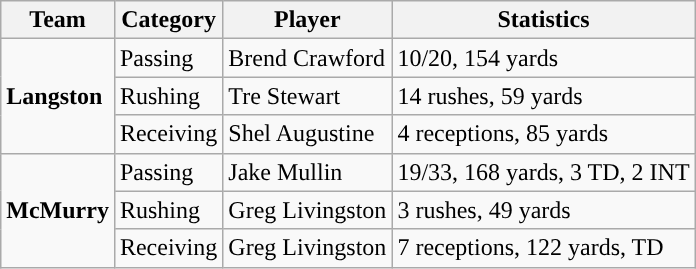<table class="wikitable" style="float: left;">
<tr>
<th>Team</th>
<th>Category</th>
<th>Player</th>
<th>Statistics</th>
</tr>
<tr>
<td rowspan=3><strong>Langston</strong></td>
<td>Passing</td>
<td>Brend Crawford</td>
<td>10/20, 154 yards</td>
</tr>
<tr>
<td>Rushing</td>
<td>Tre Stewart</td>
<td>14 rushes, 59 yards</td>
</tr>
<tr>
<td>Receiving</td>
<td>Shel Augustine</td>
<td>4 receptions, 85 yards</td>
</tr>
<tr>
<td rowspan=3><strong>McMurry</strong></td>
<td>Passing</td>
<td>Jake Mullin</td>
<td>19/33, 168 yards, 3 TD, 2 INT</td>
</tr>
<tr>
<td>Rushing</td>
<td>Greg Livingston</td>
<td>3 rushes, 49 yards</td>
</tr>
<tr>
<td>Receiving</td>
<td>Greg Livingston</td>
<td>7 receptions, 122 yards, TD</td>
</tr>
</table>
